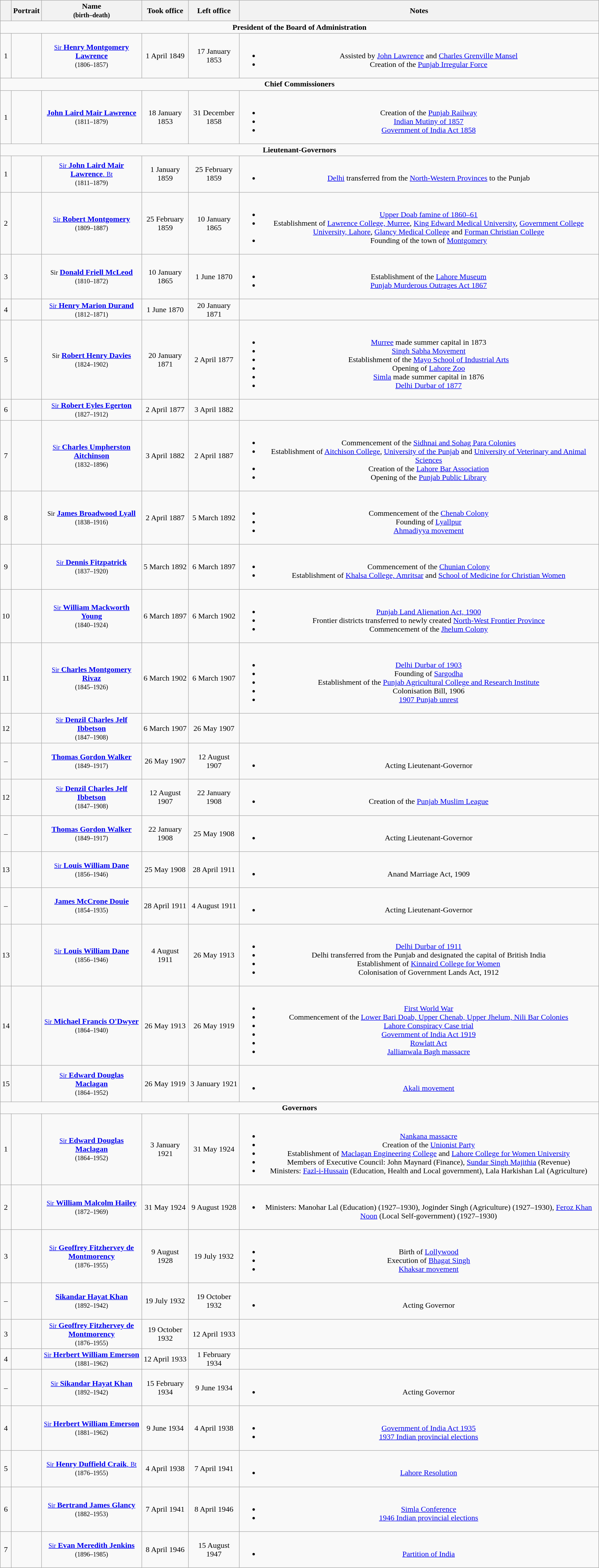<table class="wikitable" style="text-align:center">
<tr>
<th></th>
<th>Portrait</th>
<th>Name<br><small>(birth–death)</small></th>
<th>Took office</th>
<th>Left office</th>
<th>Notes</th>
</tr>
<tr>
<td colspan="8"><strong>President of the Board of Administration</strong></td>
</tr>
<tr>
<td>1</td>
<td></td>
<td><a href='#'><small>Sir</small> <strong>Henry Montgomery Lawrence</strong></a><br><small>(1806–1857)</small></td>
<td>1 April 1849</td>
<td>17 January 1853</td>
<td><br><ul><li>Assisted by <a href='#'>John Lawrence</a> and <a href='#'>Charles Grenville Mansel</a></li><li>Creation of the <a href='#'>Punjab Irregular Force</a></li></ul></td>
</tr>
<tr>
<td colspan="8"><strong>Chief Commissioners</strong></td>
</tr>
<tr>
<td>1</td>
<td></td>
<td><a href='#'><strong>John Laird Mair Lawrence</strong></a><br><small>(1811–1879)</small></td>
<td>18 January 1853</td>
<td>31 December 1858</td>
<td><br><ul><li>Creation of the <a href='#'>Punjab Railway</a></li><li><a href='#'>Indian Mutiny of 1857</a></li><li><a href='#'>Government of India Act 1858</a></li></ul></td>
</tr>
<tr>
<td colspan="8"><strong>Lieutenant-Governors</strong></td>
</tr>
<tr>
<td>1</td>
<td></td>
<td><a href='#'><small>Sir</small> <strong>John Laird Mair Lawrence</strong>, <small>Bt</small></a><br><small>(1811–1879)</small></td>
<td>1 January 1859</td>
<td>25 February 1859</td>
<td><br><ul><li><a href='#'>Delhi</a> transferred from the <a href='#'>North-Western Provinces</a> to the Punjab</li></ul></td>
</tr>
<tr>
<td>2</td>
<td></td>
<td><a href='#'><small>Sir</small> <strong>Robert Montgomery</strong></a><br><small>(1809–1887)</small></td>
<td>25 February 1859</td>
<td>10 January 1865</td>
<td><br><ul><li><a href='#'>Upper Doab famine of 1860–61</a></li><li>Establishment of <a href='#'>Lawrence College, Murree</a>, <a href='#'>King Edward Medical University</a>, <a href='#'>Government College University, Lahore</a>, <a href='#'>Glancy Medical College</a> and <a href='#'>Forman Christian College</a></li><li>Founding of the town of <a href='#'>Montgomery</a></li></ul></td>
</tr>
<tr>
<td>3</td>
<td></td>
<td><small>Sir</small> <strong><a href='#'>Donald Friell McLeod</a></strong><br><small>(1810–1872)</small></td>
<td>10 January 1865</td>
<td>1 June 1870</td>
<td><br><ul><li>Establishment of the <a href='#'>Lahore Museum</a></li><li><a href='#'>Punjab Murderous Outrages Act 1867</a></li></ul></td>
</tr>
<tr>
<td>4</td>
<td></td>
<td><a href='#'><small>Sir</small> <strong>Henry Marion Durand</strong></a><br><small>(1812–1871)</small></td>
<td>1 June 1870</td>
<td>20 January 1871</td>
<td></td>
</tr>
<tr>
<td>5</td>
<td></td>
<td><small>Sir</small> <strong><a href='#'>Robert Henry Davies</a></strong><br><small>(1824–1902)</small></td>
<td>20 January 1871</td>
<td>2 April 1877</td>
<td><br><ul><li><a href='#'>Murree</a> made summer capital in 1873</li><li><a href='#'>Singh Sabha Movement</a></li><li>Establishment of the <a href='#'>Mayo School of Industrial Arts</a></li><li>Opening of <a href='#'>Lahore Zoo</a></li><li><a href='#'>Simla</a> made summer capital in 1876</li><li><a href='#'>Delhi Durbar of 1877</a></li></ul></td>
</tr>
<tr>
<td>6</td>
<td></td>
<td><a href='#'><small>Sir</small> <strong>Robert Eyles Egerton</strong></a><br><small>(1827–1912)</small></td>
<td>2 April 1877</td>
<td>3 April 1882</td>
<td></td>
</tr>
<tr>
<td>7</td>
<td></td>
<td><a href='#'><small>Sir</small> <strong>Charles Umpherston Aitchinson</strong></a><br><small>(1832–1896)</small></td>
<td>3 April 1882</td>
<td>2 April 1887</td>
<td><br><ul><li>Commencement of the <a href='#'>Sidhnai and Sohag Para Colonies</a></li><li>Establishment of <a href='#'>Aitchison College</a>, <a href='#'>University of the Punjab</a> and <a href='#'>University of Veterinary and Animal Sciences</a></li><li>Creation of the <a href='#'>Lahore Bar Association</a></li><li>Opening of the <a href='#'>Punjab Public Library</a></li></ul></td>
</tr>
<tr>
<td>8</td>
<td></td>
<td><small>Sir</small> <strong><a href='#'>James Broadwood Lyall</a></strong><br><small>(1838–1916)</small></td>
<td>2 April 1887</td>
<td>5 March 1892</td>
<td><br><ul><li>Commencement of the <a href='#'>Chenab Colony</a></li><li>Founding of <a href='#'>Lyallpur</a></li><li><a href='#'>Ahmadiyya movement</a></li></ul></td>
</tr>
<tr>
<td>9</td>
<td></td>
<td><a href='#'><small>Sir</small> <strong>Dennis Fitzpatrick</strong></a><br><small>(1837–1920)</small></td>
<td>5 March 1892</td>
<td>6 March 1897</td>
<td><br><ul><li>Commencement of the <a href='#'>Chunian Colony</a></li><li>Establishment of <a href='#'>Khalsa College, Amritsar</a> and <a href='#'>School of Medicine for Christian Women</a></li></ul></td>
</tr>
<tr>
<td>10</td>
<td></td>
<td><a href='#'><small>Sir</small> <strong>William Mackworth Young</strong></a><br><small>(1840–1924)</small></td>
<td>6 March 1897</td>
<td>6 March 1902</td>
<td><br><ul><li><a href='#'>Punjab Land Alienation Act, 1900</a></li><li>Frontier districts transferred to newly created <a href='#'>North-West Frontier Province</a></li><li>Commencement of the <a href='#'>Jhelum Colony</a></li></ul></td>
</tr>
<tr>
<td>11</td>
<td></td>
<td><a href='#'><small>Sir</small> <strong>Charles Montgomery Rivaz</strong></a><br><small>(1845–1926)</small></td>
<td>6 March 1902</td>
<td>6 March 1907</td>
<td><br><ul><li><a href='#'>Delhi Durbar of 1903</a></li><li>Founding of <a href='#'>Sargodha</a></li><li>Establishment of the <a href='#'>Punjab Agricultural College and Research Institute</a></li><li>Colonisation Bill, 1906</li><li><a href='#'>1907 Punjab unrest</a></li></ul></td>
</tr>
<tr>
<td>12</td>
<td></td>
<td><a href='#'><small>Sir</small> <strong>Denzil Charles Jelf Ibbetson</strong></a><br><small>(1847–1908)</small></td>
<td>6 March 1907</td>
<td>26 May 1907</td>
<td></td>
</tr>
<tr>
<td>–</td>
<td></td>
<td><a href='#'><strong>Thomas Gordon Walker</strong></a><br><small>(1849–1917)</small></td>
<td>26 May 1907</td>
<td>12 August 1907</td>
<td><br><ul><li>Acting Lieutenant-Governor</li></ul></td>
</tr>
<tr>
<td>12</td>
<td></td>
<td><a href='#'><small>Sir</small> <strong>Denzil Charles Jelf Ibbetson</strong></a><br><small>(1847–1908)</small></td>
<td>12 August 1907</td>
<td>22 January 1908</td>
<td><br><ul><li>Creation of the <a href='#'>Punjab Muslim League</a></li></ul></td>
</tr>
<tr>
<td>–</td>
<td></td>
<td><a href='#'><strong>Thomas Gordon Walker</strong></a><br><small>(1849–1917)</small></td>
<td>22 January 1908</td>
<td>25 May 1908</td>
<td><br><ul><li>Acting Lieutenant-Governor</li></ul></td>
</tr>
<tr>
<td>13</td>
<td></td>
<td><a href='#'><small>Sir</small> <strong>Louis William Dane</strong></a> <br><small>(1856–1946)</small></td>
<td>25 May 1908</td>
<td>28 April 1911</td>
<td><br><ul><li>Anand Marriage Act, 1909</li></ul></td>
</tr>
<tr>
<td>–</td>
<td></td>
<td><strong><a href='#'>James McCrone Douie</a></strong><br><small>(1854–1935)</small></td>
<td>28 April 1911</td>
<td>4 August 1911</td>
<td><br><ul><li>Acting Lieutenant-Governor</li></ul></td>
</tr>
<tr>
<td>13</td>
<td></td>
<td><a href='#'><small>Sir</small> <strong>Louis William Dane</strong></a> <br><small>(1856–1946)</small></td>
<td>4 August 1911</td>
<td>26 May 1913</td>
<td><br><ul><li><a href='#'>Delhi Durbar of 1911</a></li><li>Delhi transferred from the Punjab and designated the capital of British India</li><li>Establishment of <a href='#'>Kinnaird College for Women</a></li><li>Colonisation of Government Lands Act, 1912</li></ul></td>
</tr>
<tr>
<td>14</td>
<td></td>
<td><a href='#'><small>Sir</small> <strong>Michael Francis O'Dwyer</strong></a> <br><small>(1864–1940)</small></td>
<td>26 May 1913</td>
<td>26 May 1919</td>
<td><br><ul><li><a href='#'>First World War</a></li><li>Commencement of the <a href='#'>Lower Bari Doab, Upper Chenab, Upper Jhelum, Nili Bar Colonies</a></li><li><a href='#'>Lahore Conspiracy Case trial</a></li><li><a href='#'>Government of India Act 1919</a></li><li><a href='#'>Rowlatt Act</a></li><li><a href='#'>Jallianwala Bagh massacre</a></li></ul></td>
</tr>
<tr>
<td>15</td>
<td></td>
<td><a href='#'><small>Sir</small> <strong>Edward Douglas Maclagan</strong></a> <br><small>(1864–1952)</small></td>
<td>26 May 1919</td>
<td>3 January 1921</td>
<td><br><ul><li><a href='#'>Akali movement</a></li></ul></td>
</tr>
<tr>
<td colspan="8"><strong>Governors</strong></td>
</tr>
<tr>
<td>1</td>
<td></td>
<td><a href='#'><small>Sir</small> <strong>Edward Douglas Maclagan</strong></a> <br><small>(1864–1952)</small></td>
<td>3 January 1921</td>
<td>31 May 1924</td>
<td><br><ul><li><a href='#'>Nankana massacre</a></li><li>Creation of the <a href='#'>Unionist Party</a></li><li>Establishment of <a href='#'>Maclagan Engineering College</a> and <a href='#'>Lahore College for Women University</a></li><li>Members of Executive Council: John Maynard (Finance), <a href='#'>Sundar Singh Majithia</a> (Revenue)</li><li>Ministers: <a href='#'>Fazl-i-Hussain</a> (Education, Health and Local government), Lala Harkishan Lal (Agriculture)</li></ul></td>
</tr>
<tr>
<td>2</td>
<td></td>
<td><a href='#'><small>Sir</small> <strong>William Malcolm Hailey</strong></a> <br><small>(1872–1969)</small></td>
<td>31 May 1924</td>
<td>9 August 1928</td>
<td><br><ul><li>Ministers: Manohar Lal (Education) (1927–1930), Joginder Singh (Agriculture) (1927–1930), <a href='#'>Feroz Khan Noon</a> (Local Self-government) (1927–1930)</li></ul></td>
</tr>
<tr>
<td>3</td>
<td></td>
<td><a href='#'><small>Sir</small> <strong>Geoffrey Fitzhervey de Montmorency</strong></a> <br><small>(1876–1955)</small></td>
<td>9 August 1928</td>
<td>19 July 1932</td>
<td><br><ul><li>Birth of <a href='#'>Lollywood</a></li><li>Execution of <a href='#'>Bhagat Singh</a></li><li><a href='#'>Khaksar movement</a></li></ul></td>
</tr>
<tr>
<td>–</td>
<td></td>
<td><a href='#'><strong>Sikandar Hayat Khan</strong></a> <br><small>(1892–1942)</small></td>
<td>19 July 1932</td>
<td>19 October 1932</td>
<td><br><ul><li>Acting Governor</li></ul></td>
</tr>
<tr>
<td>3</td>
<td></td>
<td><a href='#'><small>Sir</small> <strong>Geoffrey Fitzhervey de Montmorency</strong></a> <br><small>(1876–1955)</small></td>
<td>19 October 1932</td>
<td>12 April 1933</td>
<td></td>
</tr>
<tr>
<td>4</td>
<td></td>
<td><a href='#'><small>Sir</small> <strong>Herbert William Emerson</strong></a> <br><small>(1881–1962)</small></td>
<td>12 April 1933</td>
<td>1 February 1934</td>
<td></td>
</tr>
<tr>
<td>–</td>
<td></td>
<td><a href='#'><small>Sir</small> <strong>Sikandar Hayat Khan</strong></a> <br><small>(1892–1942)</small></td>
<td>15 February 1934</td>
<td>9 June 1934</td>
<td><br><ul><li>Acting Governor</li></ul></td>
</tr>
<tr>
<td>4</td>
<td></td>
<td><a href='#'><small>Sir</small> <strong>Herbert William Emerson</strong></a><br><small>(1881–1962)</small></td>
<td>9 June 1934</td>
<td>4 April 1938</td>
<td><br><ul><li><a href='#'>Government of India Act 1935</a></li><li><a href='#'>1937 Indian provincial elections</a></li></ul></td>
</tr>
<tr>
<td>5</td>
<td></td>
<td><a href='#'><small>Sir</small> <strong>Henry Duffield Craik</strong>, <small>Bt</small></a><br><small>(1876–1955)</small></td>
<td>4 April 1938</td>
<td>7 April 1941</td>
<td><br><ul><li><a href='#'>Lahore Resolution</a></li></ul></td>
</tr>
<tr>
<td>6</td>
<td></td>
<td><a href='#'><small>Sir</small> <strong>Bertrand James Glancy</strong></a><br><small>(1882–1953)</small></td>
<td>7 April 1941</td>
<td>8 April 1946</td>
<td><br><ul><li><a href='#'>Simla Conference</a></li><li><a href='#'>1946 Indian provincial elections</a></li></ul></td>
</tr>
<tr>
<td>7</td>
<td></td>
<td><a href='#'><small>Sir</small> <strong>Evan Meredith Jenkins</strong></a><br><small>(1896–1985)</small></td>
<td>8 April 1946</td>
<td>15 August 1947</td>
<td><br><ul><li><a href='#'>Partition of India</a></li></ul></td>
</tr>
</table>
